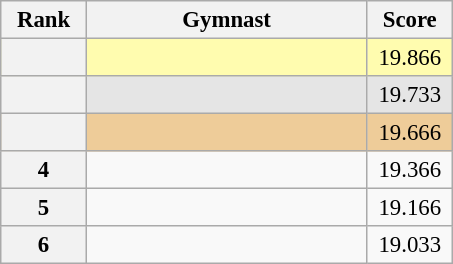<table class="wikitable sortable" style="text-align:center; font-size:95%">
<tr>
<th scope="col" style="width:50px;">Rank</th>
<th scope="col" style="width:180px;">Gymnast</th>
<th scope="col" style="width:50px;">Score</th>
</tr>
<tr style="background:#fffcaf;">
<th scope=row style="text-align:center"></th>
<td style="text-align:left;"></td>
<td>19.866</td>
</tr>
<tr style="background:#e5e5e5;">
<th scope=row style="text-align:center"></th>
<td style="text-align:left;"></td>
<td>19.733</td>
</tr>
<tr style="background:#ec9;">
<th scope=row style="text-align:center"></th>
<td style="text-align:left;"></td>
<td>19.666</td>
</tr>
<tr>
<th scope=row style="text-align:center">4</th>
<td style="text-align:left;"></td>
<td>19.366</td>
</tr>
<tr>
<th scope=row style="text-align:center">5</th>
<td style="text-align:left;"></td>
<td>19.166</td>
</tr>
<tr>
<th scope=row style="text-align:center">6</th>
<td style="text-align:left;"></td>
<td>19.033</td>
</tr>
</table>
